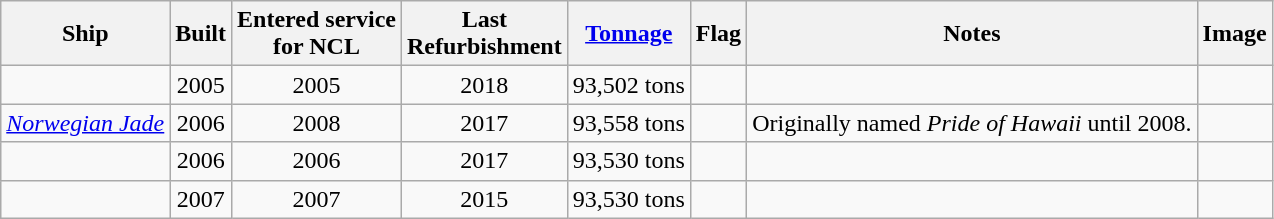<table class="wikitable sortable">
<tr>
<th>Ship</th>
<th>Built</th>
<th>Entered service<br>for NCL</th>
<th>Last<br>Refurbishment</th>
<th><a href='#'>Tonnage</a></th>
<th>Flag</th>
<th>Notes</th>
<th>Image</th>
</tr>
<tr>
<td></td>
<td style="text-align:Center;">2005</td>
<td style="text-align:Center;">2005</td>
<td style="text-align:Center;">2018</td>
<td style="text-align:Center;">93,502 tons</td>
<td style="text-align:Center;"></td>
<td></td>
<td></td>
</tr>
<tr>
<td><em><a href='#'>Norwegian Jade</a></em></td>
<td style="text-align:Center;">2006</td>
<td style="text-align:Center;">2008</td>
<td style="text-align:Center;">2017</td>
<td style="text-align:Center;">93,558 tons</td>
<td style="text-align:Center;"></td>
<td>Originally named <em>Pride of Hawaii</em> until 2008.</td>
<td></td>
</tr>
<tr>
<td></td>
<td style="text-align:Center;">2006</td>
<td style="text-align:Center;">2006</td>
<td style="text-align:Center;">2017</td>
<td style="text-align:Center;">93,530 tons</td>
<td style="text-align:Center;"></td>
<td></td>
<td></td>
</tr>
<tr>
<td></td>
<td style="text-align:Center;">2007</td>
<td style="text-align:Center;">2007</td>
<td style="text-align:Center;">2015</td>
<td style="text-align:Center;">93,530 tons</td>
<td style="text-align:Center;"></td>
<td></td>
<td></td>
</tr>
</table>
